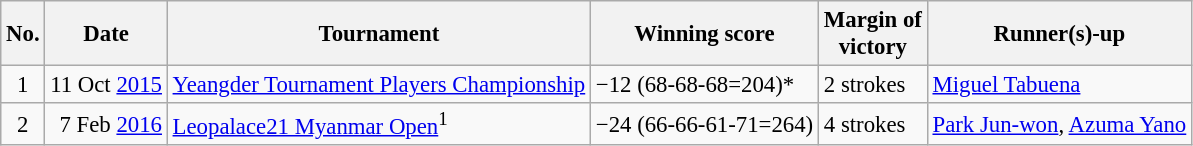<table class="wikitable" style="font-size:95%;">
<tr>
<th>No.</th>
<th>Date</th>
<th>Tournament</th>
<th>Winning score</th>
<th>Margin of<br>victory</th>
<th>Runner(s)-up</th>
</tr>
<tr>
<td align=center>1</td>
<td align=right>11 Oct <a href='#'>2015</a></td>
<td><a href='#'>Yeangder Tournament Players Championship</a></td>
<td>−12 (68-68-68=204)*</td>
<td>2 strokes</td>
<td> <a href='#'>Miguel Tabuena</a></td>
</tr>
<tr>
<td align=center>2</td>
<td align=right>7 Feb <a href='#'>2016</a></td>
<td><a href='#'>Leopalace21 Myanmar Open</a><sup>1</sup></td>
<td>−24 (66-66-61-71=264)</td>
<td>4 strokes</td>
<td> <a href='#'>Park Jun-won</a>,  <a href='#'>Azuma Yano</a></td>
</tr>
</table>
